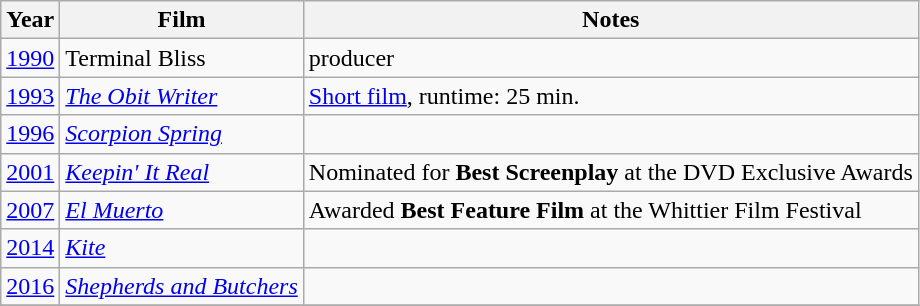<table class="wikitable">
<tr>
<th>Year</th>
<th>Film</th>
<th>Notes</th>
</tr>
<tr>
<td><a href='#'>1990</a></td>
<td>Terminal Bliss</td>
<td>producer</td>
</tr>
<tr>
<td><a href='#'>1993</a></td>
<td><em><a href='#'>The Obit Writer</a></em></td>
<td><a href='#'>Short film</a>, runtime: 25 min.</td>
</tr>
<tr>
<td><a href='#'>1996</a></td>
<td><em><a href='#'>Scorpion Spring</a></em></td>
<td></td>
</tr>
<tr>
<td><a href='#'>2001</a></td>
<td><em><a href='#'>Keepin' It Real</a></em></td>
<td>Nominated for <strong>Best Screenplay</strong> at the DVD Exclusive Awards</td>
</tr>
<tr>
<td><a href='#'>2007</a></td>
<td><em><a href='#'>El Muerto</a></em></td>
<td>Awarded <strong>Best Feature Film</strong> at the Whittier Film Festival</td>
</tr>
<tr>
<td><a href='#'>2014</a></td>
<td><em><a href='#'>Kite</a></em></td>
<td></td>
</tr>
<tr>
<td><a href='#'>2016</a></td>
<td><em><a href='#'>Shepherds and Butchers</a></em></td>
<td></td>
</tr>
<tr>
</tr>
</table>
